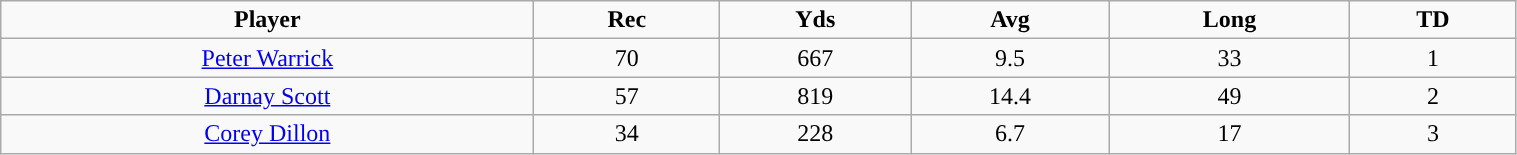<table class="wikitable" width="80%">
<tr align="center">
<td><strong>Player</strong></td>
<td><strong>Rec</strong></td>
<td><strong>Yds</strong></td>
<td><strong>Avg</strong></td>
<td><strong>Long</strong></td>
<td><strong>TD</strong></td>
</tr>
<tr align="center" bgcolor="">
<td><a href='#'>Peter Warrick</a></td>
<td>70</td>
<td>667</td>
<td>9.5</td>
<td>33</td>
<td>1</td>
</tr>
<tr align="center" bgcolor="">
<td><a href='#'>Darnay Scott</a></td>
<td>57</td>
<td>819</td>
<td>14.4</td>
<td>49</td>
<td>2</td>
</tr>
<tr align="center" bgcolor="">
<td><a href='#'>Corey Dillon</a></td>
<td>34</td>
<td>228</td>
<td>6.7</td>
<td>17</td>
<td>3</td>
</tr>
</table>
